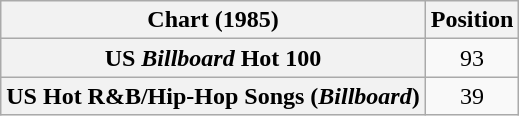<table class="wikitable sortable plainrowheaders" style="text-align:center">
<tr>
<th scope="col">Chart (1985)</th>
<th scope="col">Position</th>
</tr>
<tr>
<th scope="row">US <em>Billboard</em> Hot 100</th>
<td>93</td>
</tr>
<tr>
<th scope="row">US Hot R&B/Hip-Hop Songs (<em>Billboard</em>)</th>
<td>39</td>
</tr>
</table>
